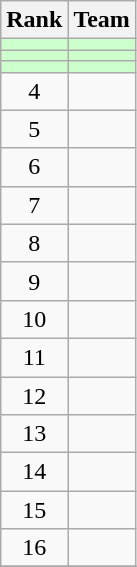<table class="wikitable">
<tr>
<th>Rank</th>
<th>Team</th>
</tr>
<tr bgcolor=#CCFFCC>
<td align=center></td>
<td></td>
</tr>
<tr bgcolor=#CCFFCC>
<td align=center></td>
<td></td>
</tr>
<tr bgcolor=#CCFFCC>
<td align=center></td>
<td></td>
</tr>
<tr>
<td align=center>4</td>
<td></td>
</tr>
<tr>
<td align=center>5</td>
<td></td>
</tr>
<tr>
<td align=center>6</td>
<td></td>
</tr>
<tr>
<td align=center>7</td>
<td></td>
</tr>
<tr>
<td align=center>8</td>
<td></td>
</tr>
<tr>
<td align=center>9</td>
<td></td>
</tr>
<tr>
<td align=center>10</td>
<td></td>
</tr>
<tr>
<td align=center>11</td>
<td></td>
</tr>
<tr>
<td align=center>12</td>
<td></td>
</tr>
<tr>
<td align=center>13</td>
<td></td>
</tr>
<tr>
<td align=center>14</td>
<td></td>
</tr>
<tr>
<td align=center>15</td>
<td></td>
</tr>
<tr>
<td align=center>16</td>
<td></td>
</tr>
<tr>
</tr>
</table>
